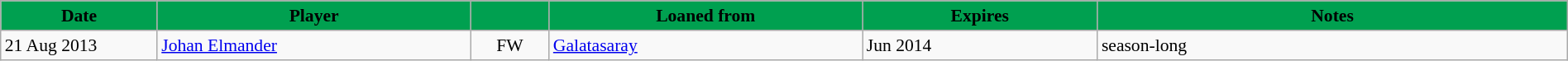<table class="wikitable"  style="font-size:90%; width:100%;">
<tr>
<th style="background:#00a050; color:black; width:10%">Date</th>
<th style="background:#00a050; color:black; width:20%">Player</th>
<th style="background:#00a050; color:black; width:5%"></th>
<th style="background:#00a050; color:black; width:20%">Loaned from</th>
<th style="background:#00a050; color:black; width:15%">Expires</th>
<th style="background:#00a050; color:black; width:30%">Notes</th>
</tr>
<tr>
<td>21 Aug 2013</td>
<td><a href='#'>Johan Elmander</a></td>
<td style="text-align:center;">FW</td>
<td><a href='#'>Galatasaray</a></td>
<td>Jun 2014</td>
<td>season-long</td>
</tr>
</table>
